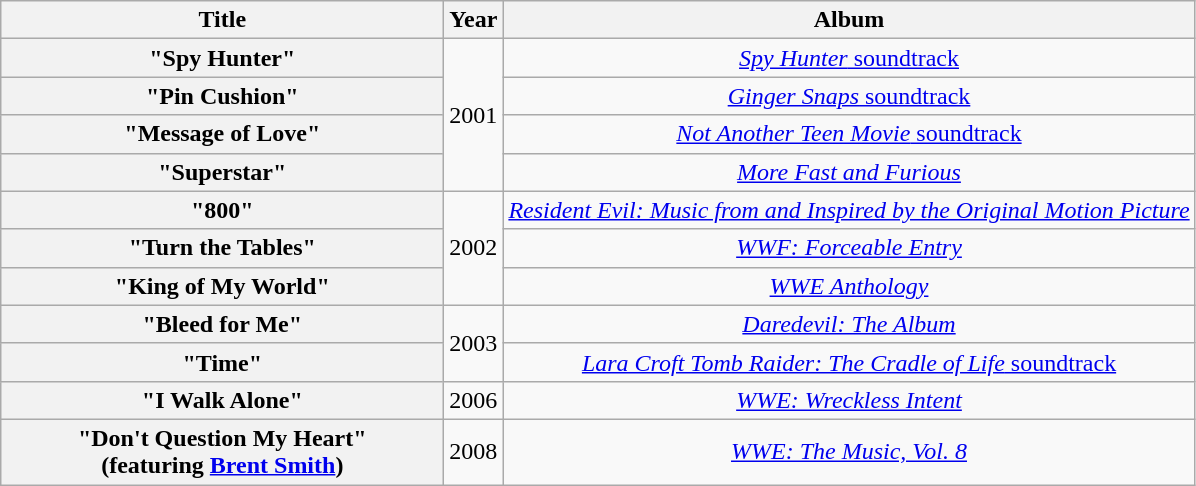<table class="wikitable plainrowheaders" style="text-align:center;">
<tr>
<th scope="col" style="width:18em;">Title</th>
<th scope="col">Year</th>
<th scope="col">Album</th>
</tr>
<tr>
<th scope="row">"Spy Hunter"</th>
<td rowspan="4">2001</td>
<td><a href='#'><em>Spy Hunter</em> soundtrack</a></td>
</tr>
<tr>
<th scope="row">"Pin Cushion"</th>
<td><a href='#'><em>Ginger Snaps</em> soundtrack</a></td>
</tr>
<tr>
<th scope="row">"Message of Love"</th>
<td><a href='#'><em>Not Another Teen Movie</em> soundtrack</a></td>
</tr>
<tr>
<th scope="row">"Superstar"</th>
<td><em><a href='#'>More Fast and Furious</a></em></td>
</tr>
<tr>
<th scope="row">"800"</th>
<td rowspan="3">2002</td>
<td><em><a href='#'>Resident Evil: Music from and Inspired by the Original Motion Picture</a></em></td>
</tr>
<tr>
<th scope="row">"Turn the Tables"</th>
<td><em><a href='#'>WWF: Forceable Entry</a></em></td>
</tr>
<tr>
<th scope="row">"King of My World"</th>
<td><em><a href='#'>WWE Anthology</a></em></td>
</tr>
<tr>
<th scope="row">"Bleed for Me"</th>
<td rowspan="2">2003</td>
<td><em><a href='#'>Daredevil: The Album</a></em></td>
</tr>
<tr>
<th scope="row">"Time"</th>
<td><a href='#'><em>Lara Croft Tomb Raider: The Cradle of Life</em> soundtrack</a></td>
</tr>
<tr>
<th scope="row">"I Walk Alone"</th>
<td>2006</td>
<td><em><a href='#'>WWE: Wreckless Intent</a></em></td>
</tr>
<tr>
<th scope="row">"Don't Question My Heart"<br><span>(featuring <a href='#'>Brent Smith</a>)</span></th>
<td>2008</td>
<td><em><a href='#'>WWE: The Music, Vol. 8</a></em></td>
</tr>
</table>
